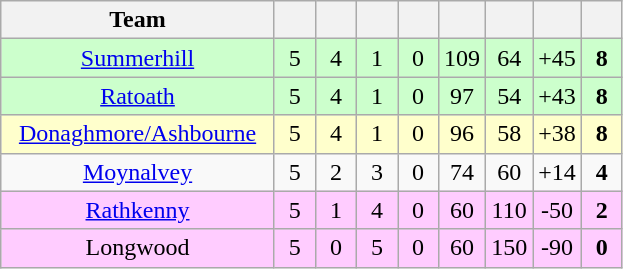<table class="wikitable" style="text-align:center">
<tr>
<th style="width:175px;">Team</th>
<th width="20"></th>
<th width="20"></th>
<th width="20"></th>
<th width="20"></th>
<th width="20"></th>
<th width="20"></th>
<th width="20"></th>
<th width="20"></th>
</tr>
<tr style="background:#cfc;">
<td><a href='#'>Summerhill</a></td>
<td>5</td>
<td>4</td>
<td>1</td>
<td>0</td>
<td>109</td>
<td>64</td>
<td>+45</td>
<td><strong>8</strong></td>
</tr>
<tr style="background:#cfc;">
<td><a href='#'>Ratoath</a></td>
<td>5</td>
<td>4</td>
<td>1</td>
<td>0</td>
<td>97</td>
<td>54</td>
<td>+43</td>
<td><strong>8</strong></td>
</tr>
<tr style="background:#ffffcc;">
<td><a href='#'>Donaghmore/Ashbourne</a></td>
<td>5</td>
<td>4</td>
<td>1</td>
<td>0</td>
<td>96</td>
<td>58</td>
<td>+38</td>
<td><strong>8</strong></td>
</tr>
<tr>
<td><a href='#'>Moynalvey</a></td>
<td>5</td>
<td>2</td>
<td>3</td>
<td>0</td>
<td>74</td>
<td>60</td>
<td>+14</td>
<td><strong>4</strong></td>
</tr>
<tr style="background:#fcf;">
<td><a href='#'>Rathkenny</a></td>
<td>5</td>
<td>1</td>
<td>4</td>
<td>0</td>
<td>60</td>
<td>110</td>
<td>-50</td>
<td><strong>2</strong></td>
</tr>
<tr style="background:#fcf;">
<td>Longwood</td>
<td>5</td>
<td>0</td>
<td>5</td>
<td>0</td>
<td>60</td>
<td>150</td>
<td>-90</td>
<td><strong>0</strong></td>
</tr>
</table>
